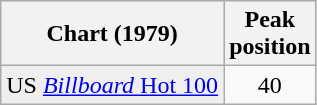<table class="wikitable sortable plainrowheaders">
<tr>
<th>Chart (1979)</th>
<th>Peak<br>position</th>
</tr>
<tr>
<td bgcolor="#efefef">US <a href='#'><em>Billboard</em> Hot 100</a></td>
<td align="center">40</td>
</tr>
</table>
